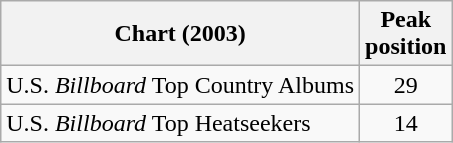<table class="wikitable sortable">
<tr>
<th align="left">Chart (2003)</th>
<th align="center">Peak<br>position</th>
</tr>
<tr>
<td align="left">U.S. <em>Billboard</em> Top Country Albums</td>
<td align="center">29</td>
</tr>
<tr>
<td align="left">U.S. <em>Billboard</em> Top Heatseekers</td>
<td align="center">14</td>
</tr>
</table>
